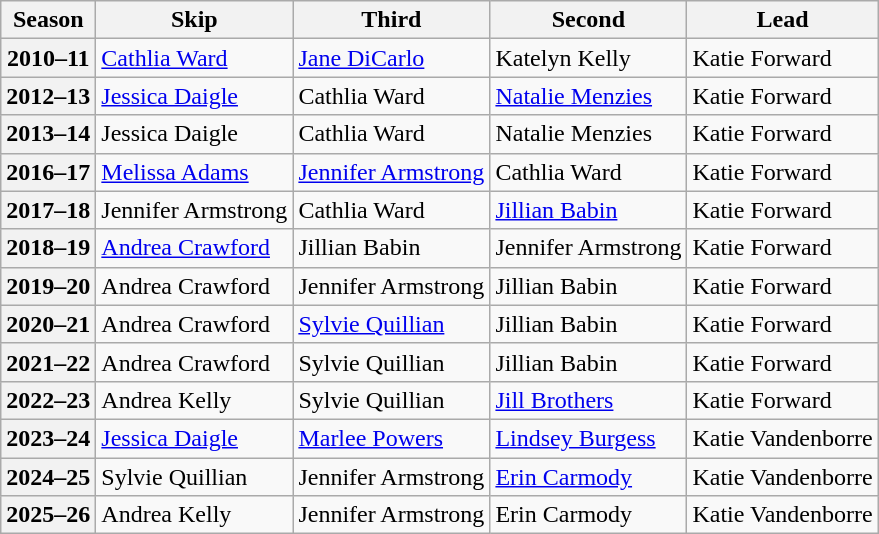<table class="wikitable">
<tr>
<th scope="col">Season</th>
<th scope="col">Skip</th>
<th scope="col">Third</th>
<th scope="col">Second</th>
<th scope="col">Lead</th>
</tr>
<tr>
<th scope="row">2010–11</th>
<td><a href='#'>Cathlia Ward</a></td>
<td><a href='#'>Jane DiCarlo</a></td>
<td>Katelyn Kelly</td>
<td>Katie Forward</td>
</tr>
<tr>
<th scope="row">2012–13</th>
<td><a href='#'>Jessica Daigle</a></td>
<td>Cathlia Ward</td>
<td><a href='#'>Natalie Menzies</a></td>
<td>Katie Forward</td>
</tr>
<tr>
<th scope="row">2013–14</th>
<td>Jessica Daigle</td>
<td>Cathlia Ward</td>
<td>Natalie Menzies</td>
<td>Katie Forward</td>
</tr>
<tr>
<th scope="row">2016–17</th>
<td><a href='#'>Melissa Adams</a></td>
<td><a href='#'>Jennifer Armstrong</a></td>
<td>Cathlia Ward</td>
<td>Katie Forward</td>
</tr>
<tr>
<th scope="row">2017–18</th>
<td>Jennifer Armstrong</td>
<td>Cathlia Ward</td>
<td><a href='#'>Jillian Babin</a></td>
<td>Katie Forward</td>
</tr>
<tr>
<th scope="row">2018–19</th>
<td><a href='#'>Andrea Crawford</a></td>
<td>Jillian Babin</td>
<td>Jennifer Armstrong</td>
<td>Katie Forward</td>
</tr>
<tr>
<th scope="row">2019–20</th>
<td>Andrea Crawford</td>
<td>Jennifer Armstrong</td>
<td>Jillian Babin</td>
<td>Katie Forward</td>
</tr>
<tr>
<th scope="row">2020–21</th>
<td>Andrea Crawford</td>
<td><a href='#'>Sylvie Quillian</a></td>
<td>Jillian Babin</td>
<td>Katie Forward</td>
</tr>
<tr>
<th scope="row">2021–22</th>
<td>Andrea Crawford</td>
<td>Sylvie Quillian</td>
<td>Jillian Babin</td>
<td>Katie Forward</td>
</tr>
<tr>
<th scope="row">2022–23</th>
<td>Andrea Kelly</td>
<td>Sylvie Quillian</td>
<td><a href='#'>Jill Brothers</a></td>
<td>Katie Forward</td>
</tr>
<tr>
<th scope="row">2023–24</th>
<td><a href='#'>Jessica Daigle</a></td>
<td><a href='#'>Marlee Powers</a></td>
<td><a href='#'>Lindsey Burgess</a></td>
<td>Katie Vandenborre</td>
</tr>
<tr>
<th scope="row">2024–25</th>
<td>Sylvie Quillian</td>
<td>Jennifer Armstrong</td>
<td><a href='#'>Erin Carmody</a></td>
<td>Katie Vandenborre</td>
</tr>
<tr>
<th scope="row">2025–26</th>
<td>Andrea Kelly</td>
<td>Jennifer Armstrong</td>
<td>Erin Carmody</td>
<td>Katie Vandenborre</td>
</tr>
</table>
